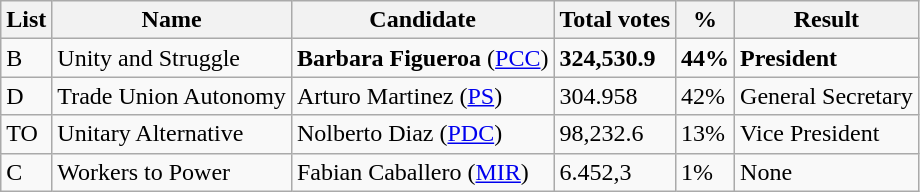<table class="wikitable">
<tr>
<th>List</th>
<th>Name</th>
<th>Candidate</th>
<th>Total votes</th>
<th>%</th>
<th>Result</th>
</tr>
<tr>
<td>B</td>
<td>Unity and Struggle</td>
<td><strong>Barbara Figueroa</strong> (<a href='#'>PCC</a>)</td>
<td><strong>324,530.9</strong></td>
<td><strong>44%</strong></td>
<td><strong>President</strong></td>
</tr>
<tr>
<td>D</td>
<td>Trade Union Autonomy</td>
<td>Arturo Martinez (<a href='#'>PS</a>)</td>
<td>304.958</td>
<td>42%</td>
<td>General Secretary</td>
</tr>
<tr>
<td>TO</td>
<td>Unitary Alternative</td>
<td>Nolberto Diaz (<a href='#'>PDC</a>)</td>
<td>98,232.6</td>
<td>13%</td>
<td>Vice President</td>
</tr>
<tr>
<td>C</td>
<td>Workers to Power</td>
<td>Fabian Caballero (<a href='#'>MIR</a>)</td>
<td>6.452,3</td>
<td>1%</td>
<td>None</td>
</tr>
</table>
